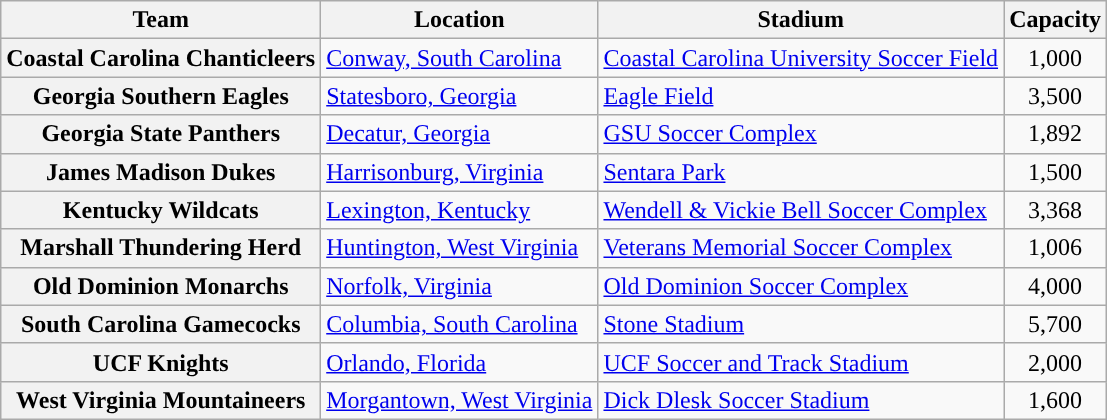<table class="wikitable sortable">
<tr>
<th>Team</th>
<th>Location</th>
<th>Stadium</th>
<th>Capacity</th>
</tr>
<tr>
<th>Coastal Carolina Chanticleers</th>
<td><a href='#'>Conway, South Carolina</a></td>
<td><a href='#'>Coastal Carolina University Soccer Field</a></td>
<td style="text-align:center">1,000</td>
</tr>
<tr>
<th>Georgia Southern Eagles</th>
<td><a href='#'>Statesboro, Georgia</a></td>
<td><a href='#'>Eagle Field</a></td>
<td style="text-align:center">3,500</td>
</tr>
<tr>
<th>Georgia State Panthers</th>
<td><a href='#'>Decatur, Georgia</a></td>
<td><a href='#'>GSU Soccer Complex</a></td>
<td style="text-align:center">1,892</td>
</tr>
<tr>
<th>James Madison Dukes</th>
<td><a href='#'>Harrisonburg, Virginia</a></td>
<td><a href='#'>Sentara Park</a></td>
<td style="text-align:center">1,500</td>
</tr>
<tr>
<th>Kentucky Wildcats</th>
<td><a href='#'>Lexington, Kentucky</a></td>
<td><a href='#'>Wendell & Vickie Bell Soccer Complex</a></td>
<td style="text-align:center">3,368</td>
</tr>
<tr>
<th>Marshall Thundering Herd</th>
<td><a href='#'>Huntington, West Virginia</a></td>
<td><a href='#'>Veterans Memorial Soccer Complex</a></td>
<td style="text-align:center">1,006</td>
</tr>
<tr>
<th>Old Dominion Monarchs</th>
<td><a href='#'>Norfolk, Virginia</a></td>
<td><a href='#'>Old Dominion Soccer Complex</a></td>
<td style="text-align:center">4,000</td>
</tr>
<tr>
<th>South Carolina Gamecocks</th>
<td><a href='#'>Columbia, South Carolina</a></td>
<td><a href='#'>Stone Stadium</a></td>
<td style="text-align:center">5,700</td>
</tr>
<tr>
<th>UCF Knights</th>
<td><a href='#'>Orlando, Florida</a></td>
<td><a href='#'>UCF Soccer and Track Stadium</a></td>
<td style="text-align:center">2,000</td>
</tr>
<tr>
<th>West Virginia Mountaineers</th>
<td><a href='#'>Morgantown, West Virginia</a></td>
<td><a href='#'>Dick Dlesk Soccer Stadium</a></td>
<td style="text-align:center">1,600</td>
</tr>
</table>
